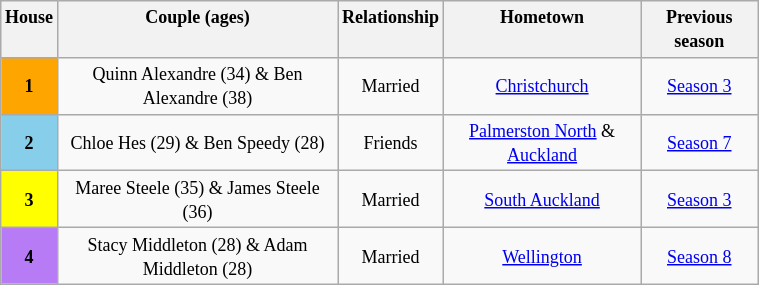<table class="wikitable" style="text-align: center; font-size: 9pt; line-height:16px; width:40%">
<tr valign="top">
<th>House</th>
<th>Couple (ages)</th>
<th>Relationship</th>
<th>Hometown</th>
<th>Previous season</th>
</tr>
<tr>
<th style="background:orange">1</th>
<td>Quinn Alexandre (34) & Ben Alexandre (38)</td>
<td>Married</td>
<td><a href='#'>Christchurch</a></td>
<td><a href='#'>Season 3</a></td>
</tr>
<tr>
<th style="background:skyblue">2</th>
<td>Chloe Hes (29) & Ben Speedy (28)</td>
<td>Friends</td>
<td><a href='#'>Palmerston North</a> & <a href='#'>Auckland</a></td>
<td><a href='#'>Season 7</a></td>
</tr>
<tr>
<th style="background:yellow">3</th>
<td>Maree Steele (35) & James Steele (36)</td>
<td>Married</td>
<td><a href='#'>South Auckland</a></td>
<td><a href='#'>Season 3</a></td>
</tr>
<tr>
<th style="background:#B87BF6">4</th>
<td>Stacy Middleton (28) & Adam Middleton (28)</td>
<td>Married</td>
<td><a href='#'>Wellington</a></td>
<td><a href='#'>Season 8</a></td>
</tr>
</table>
